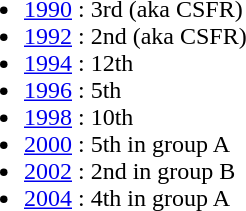<table border="0" cellpadding="2">
<tr valign="top">
<td><br><ul><li><a href='#'>1990</a> : 3rd (aka CSFR)</li><li><a href='#'>1992</a> : 2nd (aka CSFR)</li><li><a href='#'>1994</a> : 12th</li><li><a href='#'>1996</a> : 5th</li><li><a href='#'>1998</a> : 10th</li><li><a href='#'>2000</a> : 5th in group A</li><li><a href='#'>2002</a> : 2nd in group B</li><li><a href='#'>2004</a> : 4th in group A</li></ul></td>
</tr>
</table>
